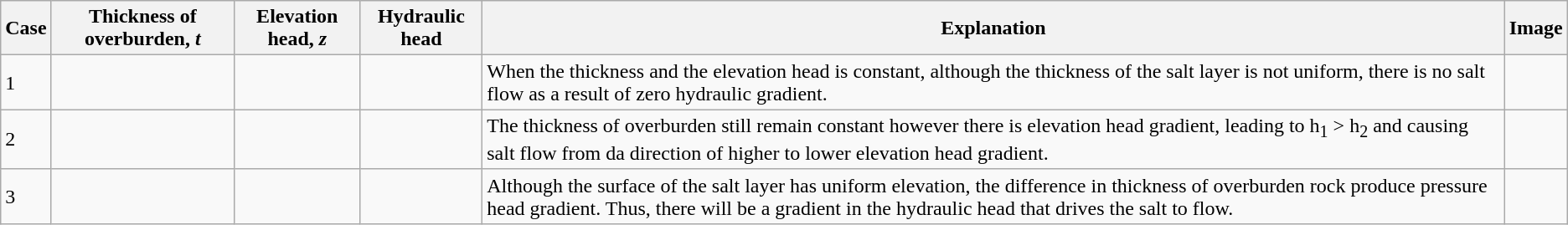<table class="wikitable">
<tr>
<th>Case</th>
<th>Thickness of overburden, <em>t</em></th>
<th>Elevation head, <em>z</em></th>
<th>Hydraulic head</th>
<th>Explanation</th>
<th>Image</th>
</tr>
<tr>
<td>1</td>
<td></td>
<td></td>
<td></td>
<td>When the thickness and the elevation head is constant, although the thickness of the salt layer is not uniform, there is no salt flow as a result of zero hydraulic gradient.</td>
<td></td>
</tr>
<tr>
<td>2</td>
<td></td>
<td></td>
<td></td>
<td>The thickness of overburden still remain constant however there is elevation head gradient, leading to h<sub>1</sub> > h<sub>2</sub> and causing salt flow from da direction of higher to lower elevation head gradient.</td>
<td></td>
</tr>
<tr>
<td>3</td>
<td></td>
<td></td>
<td></td>
<td>Although the surface of the salt layer has uniform elevation, the difference in thickness of overburden rock produce pressure head gradient. Thus, there will be a gradient in the hydraulic head that drives the salt to flow.</td>
<td></td>
</tr>
</table>
